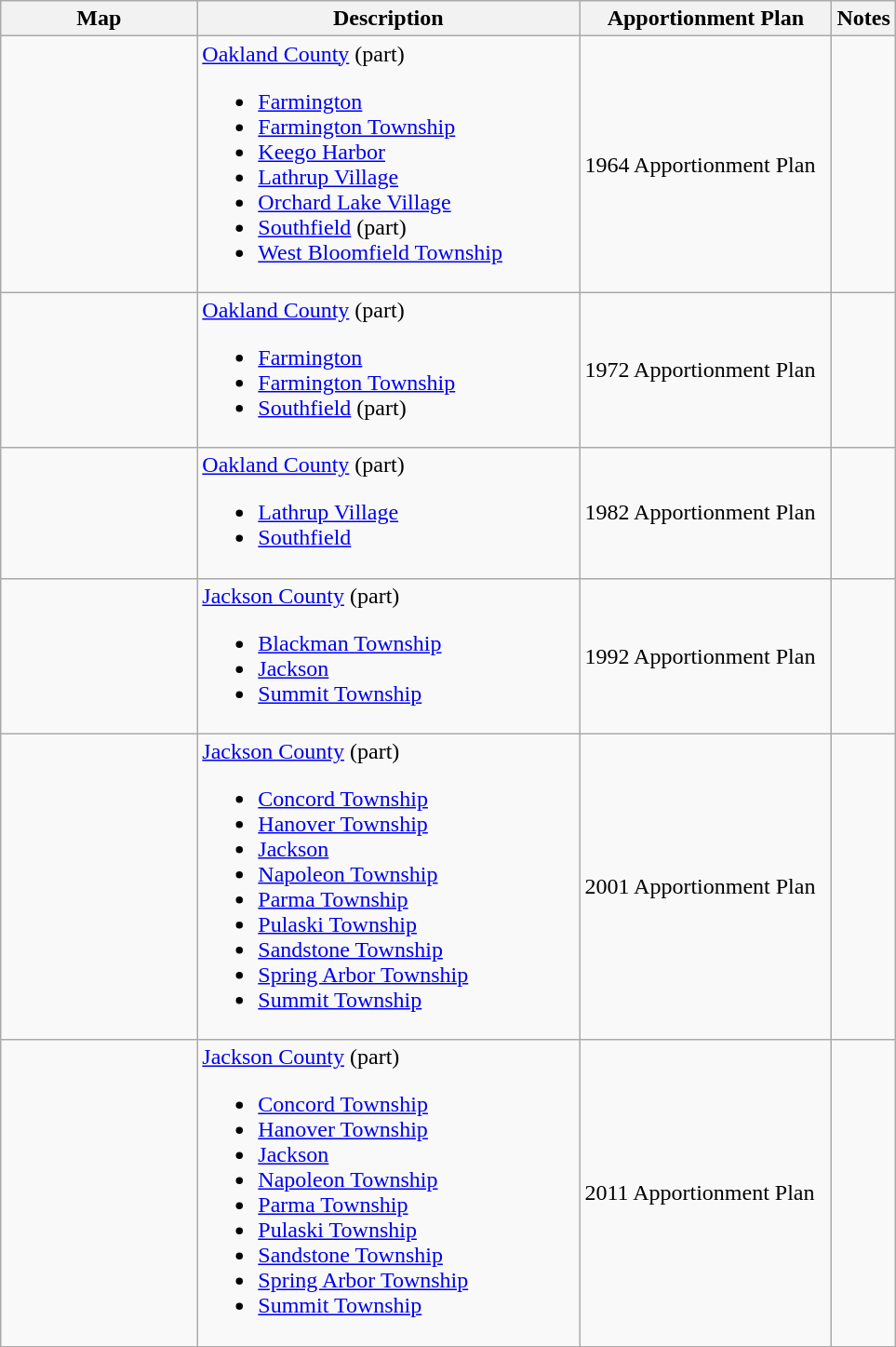<table class="wikitable sortable">
<tr>
<th style="width:100pt;">Map</th>
<th style="width:200pt;">Description</th>
<th style="width:130pt;">Apportionment Plan</th>
<th style="width:15pt;">Notes</th>
</tr>
<tr>
<td></td>
<td><a href='#'>Oakland County</a> (part)<br><ul><li><a href='#'>Farmington</a></li><li><a href='#'>Farmington Township</a></li><li><a href='#'>Keego Harbor</a></li><li><a href='#'>Lathrup Village</a></li><li><a href='#'>Orchard Lake Village</a></li><li><a href='#'>Southfield</a> (part)</li><li><a href='#'>West Bloomfield Township</a></li></ul></td>
<td>1964 Apportionment Plan</td>
<td></td>
</tr>
<tr>
<td></td>
<td><a href='#'>Oakland County</a> (part)<br><ul><li><a href='#'>Farmington</a></li><li><a href='#'>Farmington Township</a></li><li><a href='#'>Southfield</a> (part)</li></ul></td>
<td>1972 Apportionment Plan</td>
<td></td>
</tr>
<tr>
<td></td>
<td><a href='#'>Oakland County</a> (part)<br><ul><li><a href='#'>Lathrup Village</a></li><li><a href='#'>Southfield</a></li></ul></td>
<td>1982 Apportionment Plan</td>
<td></td>
</tr>
<tr>
<td></td>
<td><a href='#'>Jackson County</a> (part)<br><ul><li><a href='#'>Blackman Township</a></li><li><a href='#'>Jackson</a></li><li><a href='#'>Summit Township</a></li></ul></td>
<td>1992 Apportionment Plan</td>
<td></td>
</tr>
<tr>
<td></td>
<td><a href='#'>Jackson County</a> (part)<br><ul><li><a href='#'>Concord Township</a></li><li><a href='#'>Hanover Township</a></li><li><a href='#'>Jackson</a></li><li><a href='#'>Napoleon Township</a></li><li><a href='#'>Parma Township</a></li><li><a href='#'>Pulaski Township</a></li><li><a href='#'>Sandstone Township</a></li><li><a href='#'>Spring Arbor Township</a></li><li><a href='#'>Summit Township</a></li></ul></td>
<td>2001 Apportionment Plan</td>
<td></td>
</tr>
<tr>
<td></td>
<td><a href='#'>Jackson County</a> (part)<br><ul><li><a href='#'>Concord Township</a></li><li><a href='#'>Hanover Township</a></li><li><a href='#'>Jackson</a></li><li><a href='#'>Napoleon Township</a></li><li><a href='#'>Parma Township</a></li><li><a href='#'>Pulaski Township</a></li><li><a href='#'>Sandstone Township</a></li><li><a href='#'>Spring Arbor Township</a></li><li><a href='#'>Summit Township</a></li></ul></td>
<td>2011 Apportionment Plan</td>
<td></td>
</tr>
<tr>
</tr>
</table>
